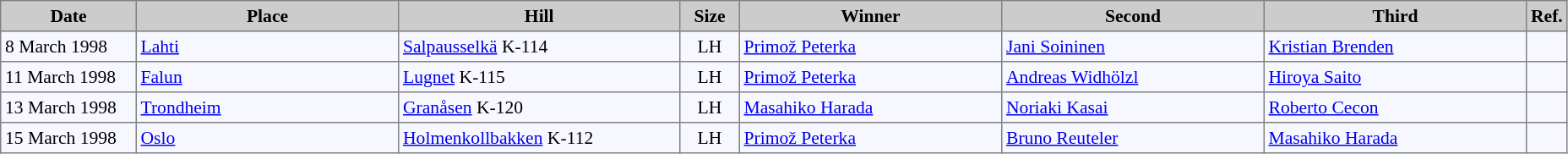<table cellpadding="3" cellspacing="0" border="1" style="background:#f7f8ff; font-size:90%; border:gray solid 1px; border-collapse:collapse;">
<tr style="background:#ccc; text-align:center;">
<th width="100">Date</th>
<th width="200">Place</th>
<th width="215">Hill</th>
<th width="40">Size</th>
<th width="200">Winner</th>
<th width="200">Second</th>
<th width="200">Third</th>
<th width="10">Ref.</th>
</tr>
<tr>
<td>8 March 1998</td>
<td> <a href='#'>Lahti</a></td>
<td><a href='#'>Salpausselkä</a> K-114</td>
<td align=center>LH</td>
<td> <a href='#'>Primož Peterka</a></td>
<td> <a href='#'>Jani Soininen</a></td>
<td> <a href='#'>Kristian Brenden</a></td>
<td></td>
</tr>
<tr>
<td>11 March 1998</td>
<td> <a href='#'>Falun</a></td>
<td><a href='#'>Lugnet</a> K-115</td>
<td align=center>LH</td>
<td> <a href='#'>Primož Peterka</a></td>
<td> <a href='#'>Andreas Widhölzl</a></td>
<td> <a href='#'>Hiroya Saito</a></td>
<td></td>
</tr>
<tr>
<td>13 March 1998</td>
<td> <a href='#'>Trondheim</a></td>
<td><a href='#'>Granåsen</a> K-120</td>
<td align=center>LH</td>
<td> <a href='#'>Masahiko Harada</a></td>
<td> <a href='#'>Noriaki Kasai</a></td>
<td> <a href='#'>Roberto Cecon</a></td>
<td></td>
</tr>
<tr>
<td>15 March 1998</td>
<td> <a href='#'>Oslo</a></td>
<td><a href='#'>Holmenkollbakken</a> K-112</td>
<td align=center>LH</td>
<td> <a href='#'>Primož Peterka</a></td>
<td> <a href='#'>Bruno Reuteler</a></td>
<td> <a href='#'>Masahiko Harada</a></td>
<td></td>
</tr>
</table>
